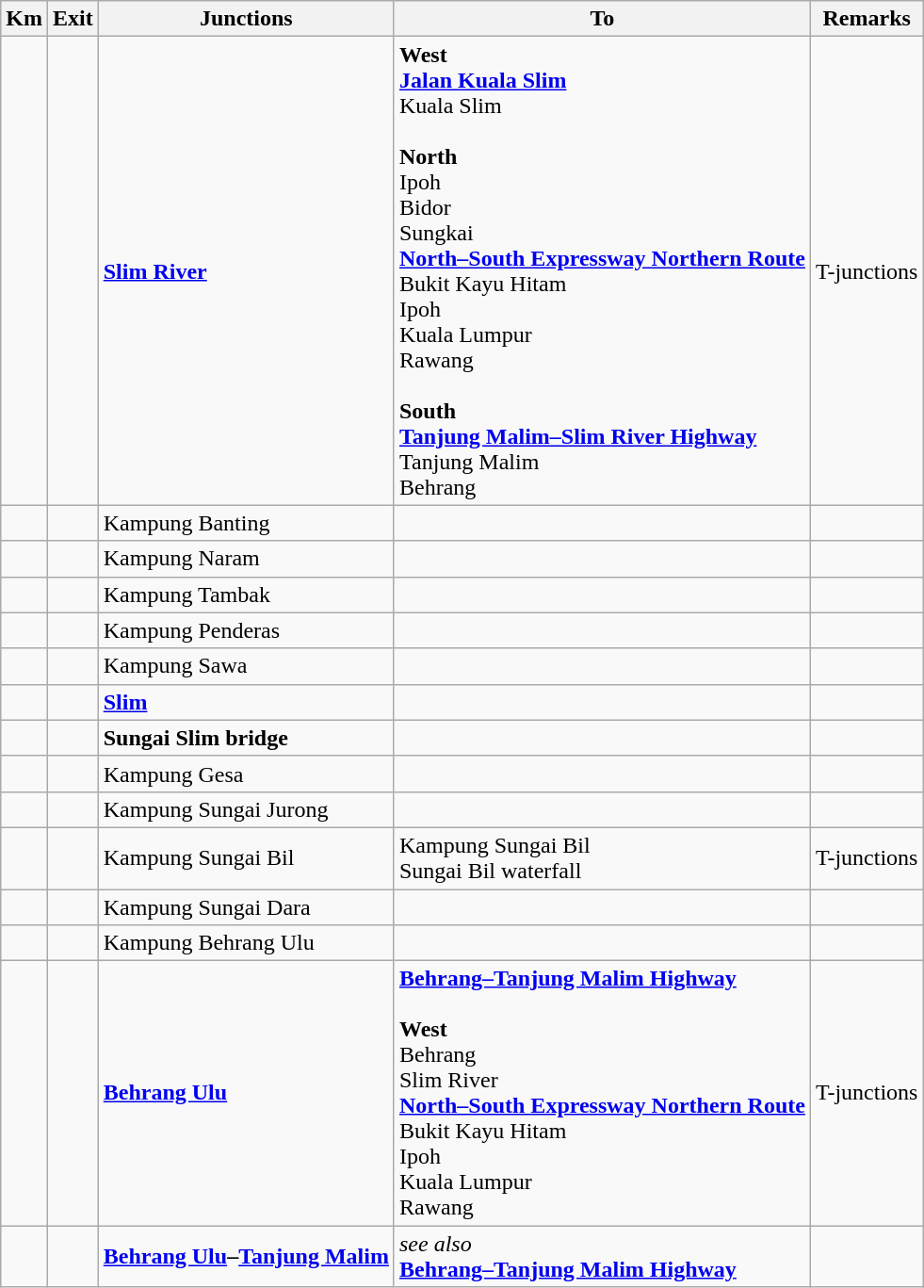<table class="wikitable">
<tr>
<th>Km</th>
<th>Exit</th>
<th>Junctions</th>
<th>To</th>
<th>Remarks</th>
</tr>
<tr>
<td></td>
<td></td>
<td><strong><a href='#'>Slim River</a></strong></td>
<td><strong>West</strong><br> <strong><a href='#'>Jalan Kuala Slim</a></strong><br>Kuala Slim<br><br><strong>North</strong><br> Ipoh<br> Bidor<br> Sungkai<br>  <strong><a href='#'>North–South Expressway Northern Route</a></strong><br>Bukit Kayu Hitam<br>Ipoh<br>Kuala Lumpur<br>Rawang<br><br><strong>South</strong><br> <strong><a href='#'>Tanjung Malim–Slim River Highway</a></strong><br> Tanjung Malim<br> Behrang</td>
<td>T-junctions</td>
</tr>
<tr>
<td></td>
<td></td>
<td>Kampung Banting</td>
<td></td>
<td></td>
</tr>
<tr>
<td></td>
<td></td>
<td>Kampung Naram</td>
<td></td>
<td></td>
</tr>
<tr>
<td></td>
<td></td>
<td>Kampung Tambak</td>
<td></td>
<td></td>
</tr>
<tr>
<td></td>
<td></td>
<td>Kampung Penderas</td>
<td></td>
<td></td>
</tr>
<tr>
<td></td>
<td></td>
<td>Kampung Sawa</td>
<td></td>
<td></td>
</tr>
<tr>
<td></td>
<td></td>
<td><strong><a href='#'>Slim</a></strong></td>
<td></td>
<td></td>
</tr>
<tr>
<td></td>
<td></td>
<td><strong>Sungai Slim bridge</strong></td>
<td></td>
<td></td>
</tr>
<tr>
<td></td>
<td></td>
<td>Kampung Gesa</td>
<td></td>
<td></td>
</tr>
<tr>
<td></td>
<td></td>
<td>Kampung Sungai Jurong</td>
<td></td>
<td></td>
</tr>
<tr>
<td></td>
<td></td>
<td>Kampung Sungai Bil</td>
<td>Kampung Sungai Bil<br>Sungai Bil waterfall <br> </td>
<td>T-junctions</td>
</tr>
<tr>
<td></td>
<td></td>
<td>Kampung Sungai Dara</td>
<td></td>
<td></td>
</tr>
<tr>
<td></td>
<td></td>
<td>Kampung Behrang Ulu</td>
<td></td>
<td></td>
</tr>
<tr>
<td></td>
<td></td>
<td><strong><a href='#'>Behrang Ulu</a></strong></td>
<td> <strong><a href='#'>Behrang–Tanjung Malim Highway</a></strong><br><br><strong>West</strong><br> Behrang<br> Slim River<br>  <strong><a href='#'>North–South Expressway Northern Route</a></strong><br>Bukit Kayu Hitam<br>Ipoh<br>Kuala Lumpur<br>Rawang</td>
<td>T-junctions</td>
</tr>
<tr>
<td></td>
<td></td>
<td><strong><a href='#'>Behrang Ulu</a>–<a href='#'>Tanjung Malim</a></strong></td>
<td><em>see also</em><br> <strong><a href='#'>Behrang–Tanjung Malim Highway</a></strong></td>
<td></td>
</tr>
</table>
